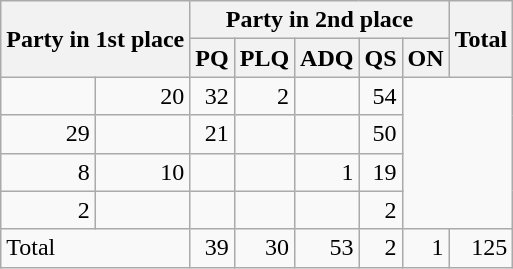<table class="wikitable" style="text-align:right;">
<tr>
<th rowspan="2" colspan="2" style="text-align:left;">Party in 1st place</th>
<th colspan="5">Party in 2nd place</th>
<th rowspan="2">Total</th>
</tr>
<tr>
<th>PQ</th>
<th>PLQ</th>
<th>ADQ</th>
<th>QS</th>
<th>ON</th>
</tr>
<tr>
<td></td>
<td>20</td>
<td>32</td>
<td>2</td>
<td></td>
<td>54</td>
</tr>
<tr>
<td>29</td>
<td></td>
<td>21</td>
<td></td>
<td></td>
<td>50</td>
</tr>
<tr>
<td>8</td>
<td>10</td>
<td></td>
<td></td>
<td>1</td>
<td>19</td>
</tr>
<tr>
<td>2</td>
<td></td>
<td></td>
<td></td>
<td></td>
<td>2</td>
</tr>
<tr>
<td colspan="2" style="text-align:left;">Total</td>
<td>39</td>
<td>30</td>
<td>53</td>
<td>2</td>
<td>1</td>
<td>125</td>
</tr>
</table>
